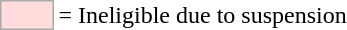<table style="margin: 0.75em 0 0 0.5em;">
<tr>
<td style="background:#fdd; border:1px solid #aaa; width:2em; text-align:center;"></td>
<td>= Ineligible due to suspension</td>
</tr>
</table>
